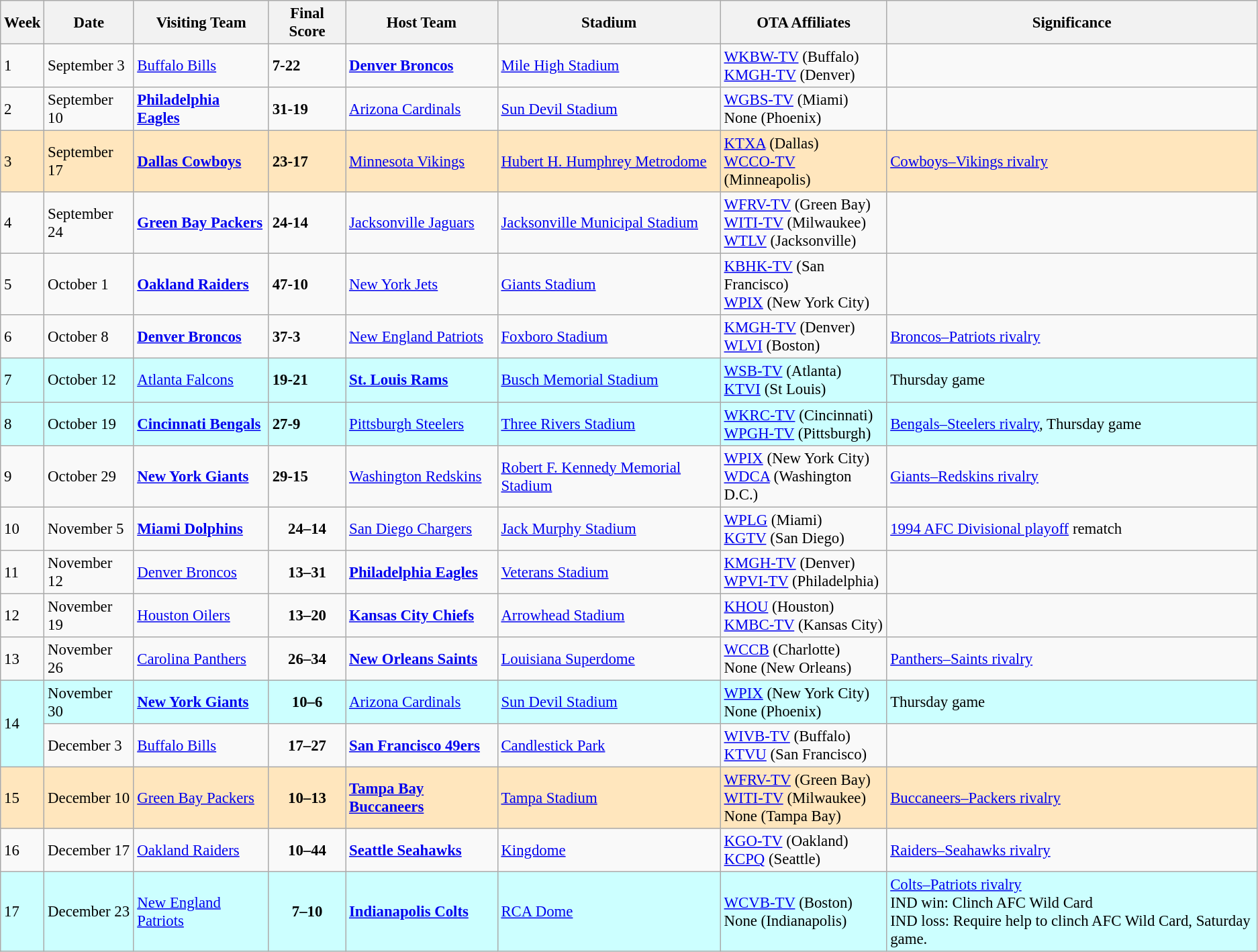<table class="wikitable" style="font-size: 95%;">
<tr>
<th>Week</th>
<th>Date</th>
<th>Visiting Team</th>
<th>Final Score</th>
<th>Host Team</th>
<th>Stadium</th>
<th>OTA Affiliates</th>
<th>Significance</th>
</tr>
<tr>
<td>1</td>
<td>September 3</td>
<td><a href='#'>Buffalo Bills</a></td>
<td><strong>7-22</strong></td>
<td><strong><a href='#'>Denver Broncos</a></strong></td>
<td><a href='#'>Mile High Stadium</a></td>
<td><a href='#'>WKBW-TV</a> (Buffalo)<br><a href='#'>KMGH-TV</a> (Denver)</td>
<td></td>
</tr>
<tr>
<td>2</td>
<td>September 10</td>
<td><strong><a href='#'>Philadelphia Eagles</a></strong></td>
<td><strong>31-19</strong></td>
<td><a href='#'>Arizona Cardinals</a></td>
<td><a href='#'>Sun Devil Stadium</a></td>
<td><a href='#'>WGBS-TV</a> (Miami)<br>None (Phoenix)</td>
<td></td>
</tr>
<tr bgcolor="#FFE6BD">
<td>3</td>
<td>September 17</td>
<td><strong><a href='#'>Dallas Cowboys</a></strong></td>
<td><strong>23-17</strong></td>
<td><a href='#'>Minnesota Vikings</a></td>
<td><a href='#'>Hubert H. Humphrey Metrodome</a></td>
<td><a href='#'>KTXA</a> (Dallas)<br><a href='#'>WCCO-TV</a> (Minneapolis)</td>
<td><a href='#'>Cowboys–Vikings rivalry</a></td>
</tr>
<tr>
<td>4</td>
<td>September 24</td>
<td><strong><a href='#'>Green Bay Packers</a></strong></td>
<td><strong>24-14</strong></td>
<td><a href='#'>Jacksonville Jaguars</a></td>
<td><a href='#'>Jacksonville Municipal Stadium</a></td>
<td><a href='#'>WFRV-TV</a> (Green Bay)<br><a href='#'>WITI-TV</a> (Milwaukee)<br><a href='#'>WTLV</a> (Jacksonville)</td>
<td></td>
</tr>
<tr>
<td>5</td>
<td>October 1</td>
<td><strong><a href='#'>Oakland Raiders</a></strong></td>
<td><strong>47-10</strong></td>
<td><a href='#'>New York Jets</a></td>
<td><a href='#'>Giants Stadium</a></td>
<td><a href='#'>KBHK-TV</a> (San Francisco)<br><a href='#'>WPIX</a> (New York City)</td>
<td></td>
</tr>
<tr>
<td>6</td>
<td>October 8</td>
<td><strong><a href='#'>Denver Broncos</a></strong></td>
<td><strong>37-3</strong></td>
<td><a href='#'>New England Patriots</a></td>
<td><a href='#'>Foxboro Stadium</a></td>
<td><a href='#'>KMGH-TV</a> (Denver)<br><a href='#'>WLVI</a> (Boston)</td>
<td><a href='#'>Broncos–Patriots rivalry</a></td>
</tr>
<tr bgcolor="#ccffff">
<td>7</td>
<td>October 12</td>
<td><a href='#'>Atlanta Falcons</a></td>
<td><strong>19-21</strong></td>
<td><strong><a href='#'>St. Louis Rams</a></strong></td>
<td><a href='#'>Busch Memorial Stadium</a></td>
<td><a href='#'>WSB-TV</a> (Atlanta)<br><a href='#'>KTVI</a> (St Louis)</td>
<td>Thursday game</td>
</tr>
<tr bgcolor="#ccffff">
<td>8</td>
<td>October 19</td>
<td><strong><a href='#'>Cincinnati Bengals</a></strong></td>
<td><strong>27-9</strong></td>
<td><a href='#'>Pittsburgh Steelers</a></td>
<td><a href='#'>Three Rivers Stadium</a></td>
<td><a href='#'>WKRC-TV</a> (Cincinnati)<br><a href='#'>WPGH-TV</a> (Pittsburgh)</td>
<td><a href='#'>Bengals–Steelers rivalry</a>, Thursday game</td>
</tr>
<tr>
<td>9</td>
<td>October 29</td>
<td><strong><a href='#'>New York Giants</a></strong></td>
<td><strong>29-15</strong></td>
<td><a href='#'>Washington Redskins</a></td>
<td><a href='#'>Robert F. Kennedy Memorial Stadium</a></td>
<td><a href='#'>WPIX</a> (New York City)<br><a href='#'>WDCA</a> (Washington D.C.)</td>
<td><a href='#'>Giants–Redskins rivalry</a></td>
</tr>
<tr>
<td>10</td>
<td>November 5</td>
<td><strong><a href='#'>Miami Dolphins</a></strong></td>
<td align="center"><strong>24–14</strong></td>
<td><a href='#'>San Diego Chargers</a></td>
<td><a href='#'>Jack Murphy Stadium</a></td>
<td><a href='#'>WPLG</a> (Miami)<br><a href='#'>KGTV</a> (San Diego)</td>
<td><a href='#'>1994 AFC Divisional playoff</a> rematch</td>
</tr>
<tr>
<td>11</td>
<td>November 12</td>
<td><a href='#'>Denver Broncos</a></td>
<td align="center"><strong>13–31</strong></td>
<td><strong><a href='#'>Philadelphia Eagles</a></strong></td>
<td><a href='#'>Veterans Stadium</a></td>
<td><a href='#'>KMGH-TV</a> (Denver)<br><a href='#'>WPVI-TV</a> (Philadelphia)</td>
<td></td>
</tr>
<tr>
<td>12</td>
<td>November 19</td>
<td><a href='#'>Houston Oilers</a></td>
<td align="center"><strong>13–20</strong></td>
<td><strong><a href='#'>Kansas City Chiefs</a></strong></td>
<td><a href='#'>Arrowhead Stadium</a></td>
<td><a href='#'>KHOU</a> (Houston)<br><a href='#'>KMBC-TV</a> (Kansas City)</td>
<td></td>
</tr>
<tr>
<td>13</td>
<td>November 26</td>
<td><a href='#'>Carolina Panthers</a></td>
<td align="center"><strong>26–34</strong></td>
<td><strong><a href='#'>New Orleans Saints</a></strong></td>
<td><a href='#'>Louisiana Superdome</a></td>
<td><a href='#'>WCCB</a> (Charlotte)<br>None (New Orleans)</td>
<td><a href='#'>Panthers–Saints rivalry</a></td>
</tr>
<tr bgcolor="#ccffff">
<td rowspan="2">14</td>
<td>November 30</td>
<td><strong><a href='#'>New York Giants</a></strong></td>
<td align="center"><strong>10–6</strong></td>
<td><a href='#'>Arizona Cardinals</a></td>
<td><a href='#'>Sun Devil Stadium</a></td>
<td><a href='#'>WPIX</a> (New York City)<br>None (Phoenix)</td>
<td>Thursday game</td>
</tr>
<tr>
<td>December 3</td>
<td><a href='#'>Buffalo Bills</a></td>
<td align="center"><strong>17–27</strong></td>
<td><strong><a href='#'>San Francisco 49ers</a></strong></td>
<td><a href='#'>Candlestick Park</a></td>
<td><a href='#'>WIVB-TV</a> (Buffalo)<br><a href='#'>KTVU</a> (San Francisco)</td>
<td></td>
</tr>
<tr bgcolor="#FFE6BD">
<td>15</td>
<td>December 10</td>
<td><a href='#'>Green Bay Packers</a></td>
<td align="center"><strong>10–13</strong></td>
<td><strong><a href='#'>Tampa Bay Buccaneers</a></strong></td>
<td><a href='#'>Tampa Stadium</a></td>
<td><a href='#'>WFRV-TV</a> (Green Bay)<br><a href='#'>WITI-TV</a> (Milwaukee)<br>None (Tampa Bay)</td>
<td><a href='#'>Buccaneers–Packers rivalry</a></td>
</tr>
<tr>
<td>16</td>
<td>December 17</td>
<td><a href='#'>Oakland Raiders</a></td>
<td align="center"><strong>10–44</strong></td>
<td><strong><a href='#'>Seattle Seahawks</a></strong></td>
<td><a href='#'>Kingdome</a></td>
<td><a href='#'>KGO-TV</a> (Oakland)<br><a href='#'>KCPQ</a> (Seattle)</td>
<td><a href='#'>Raiders–Seahawks rivalry</a></td>
</tr>
<tr bgcolor="#ccffff">
<td>17</td>
<td>December 23</td>
<td><a href='#'>New England Patriots</a></td>
<td align="center"><strong>7–10</strong></td>
<td><strong><a href='#'>Indianapolis Colts</a></strong></td>
<td><a href='#'>RCA Dome</a></td>
<td><a href='#'>WCVB-TV</a> (Boston)<br>None (Indianapolis)</td>
<td><a href='#'>Colts–Patriots rivalry</a><br>IND win: Clinch AFC Wild Card<br>IND loss: Require help to clinch AFC Wild Card, Saturday game.</td>
</tr>
</table>
